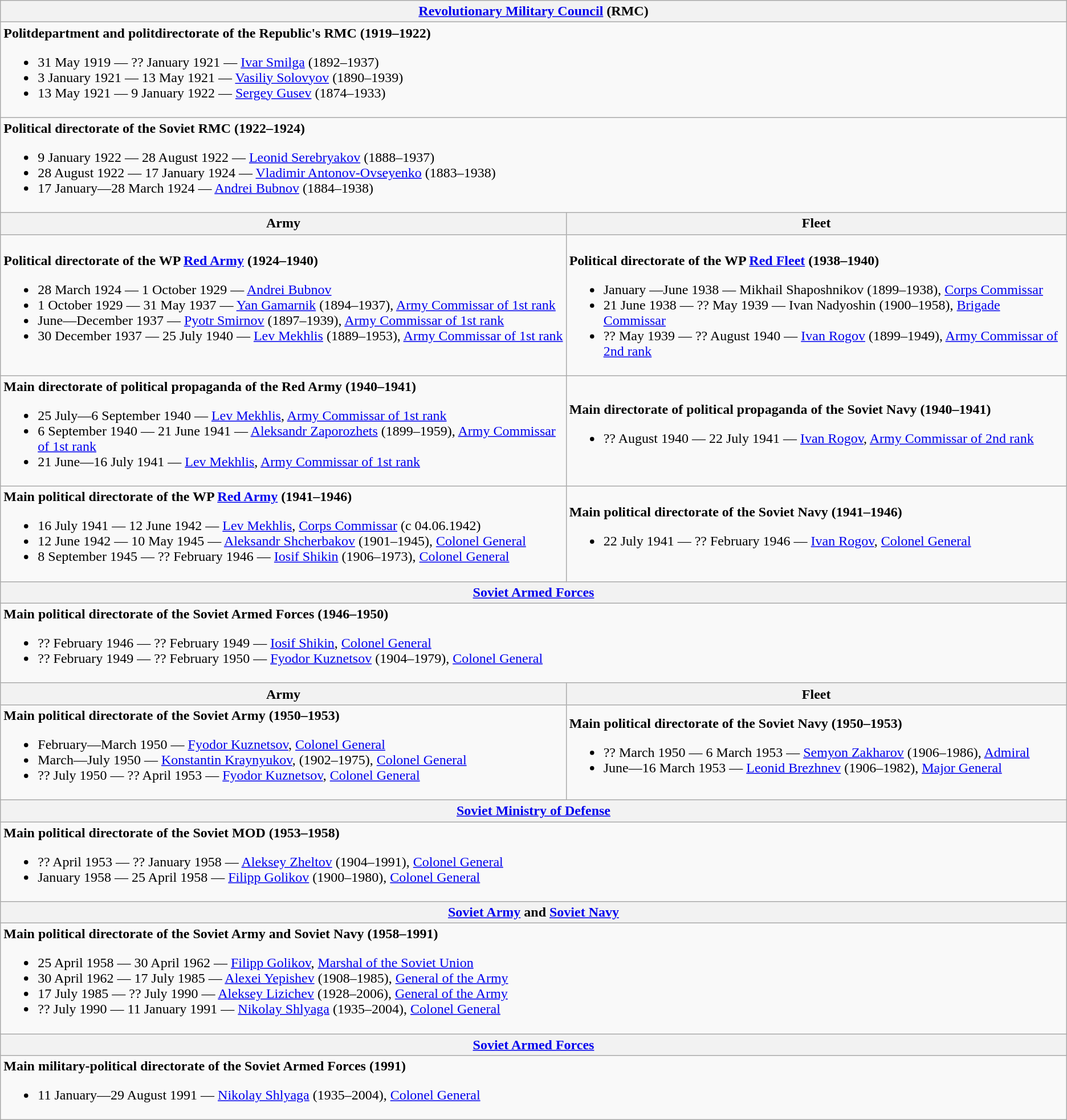<table class="wikitable">
<tr>
<th colspan=2><a href='#'>Revolutionary Military Council</a> (RMC)</th>
</tr>
<tr>
<td colspan="2"><strong>Politdepartment and politdirectorate of the Republic's RMC (1919–1922)</strong><br><ul><li>31 May 1919 — ?? January 1921 — <a href='#'>Ivar Smilga</a> (1892–1937)</li><li>3 January 1921 — 13 May 1921 — <a href='#'>Vasiliy Solovyov</a> (1890–1939)</li><li>13 May 1921 — 9 January 1922 — <a href='#'>Sergey Gusev</a> (1874–1933)</li></ul></td>
</tr>
<tr>
<td colspan="2"><strong>Political directorate of the Soviet RMC (1922–1924)</strong><br><ul><li>9 January 1922 — 28 August 1922 — <a href='#'>Leonid Serebryakov</a> (1888–1937)</li><li>28 August 1922 — 17 January 1924 — <a href='#'>Vladimir Antonov-Ovseyenko</a> (1883–1938)</li><li>17 January—28 March 1924 — <a href='#'>Andrei Bubnov</a> (1884–1938)</li></ul></td>
</tr>
<tr>
<th>Army</th>
<th>Fleet</th>
</tr>
<tr>
<td><strong>Political directorate of the WP <a href='#'>Red Army</a> (1924–1940)</strong><br><ul><li>28 March 1924 — 1 October 1929 — <a href='#'>Andrei Bubnov</a></li><li>1 October 1929 — 31 May 1937 — <a href='#'>Yan Gamarnik</a> (1894–1937), <a href='#'>Army Commissar of 1st rank</a></li><li>June—December 1937 — <a href='#'>Pyotr Smirnov</a> (1897–1939), <a href='#'>Army Commissar of 1st rank</a></li><li>30 December 1937 — 25 July 1940 — <a href='#'>Lev Mekhlis</a> (1889–1953), <a href='#'>Army Commissar of 1st rank</a></li></ul></td>
<td><br><strong>Political directorate of the WP <a href='#'>Red Fleet</a> (1938–1940)</strong><ul><li>January —June 1938 — Mikhail Shaposhnikov (1899–1938), <a href='#'>Corps Commissar</a></li><li>21 June 1938 — ?? May 1939 — Ivan Nadyoshin (1900–1958), <a href='#'>Brigade Commissar</a></li><li>?? May 1939 — ?? August 1940 — <a href='#'>Ivan Rogov</a> (1899–1949), <a href='#'>Army Commissar of 2nd rank</a></li></ul></td>
</tr>
<tr>
<td><strong>Main directorate of political propaganda of the Red Army (1940–1941)</strong><br><ul><li>25 July—6 September 1940 — <a href='#'>Lev Mekhlis</a>, <a href='#'>Army Commissar of 1st rank</a></li><li>6 September 1940 — 21 June 1941 — <a href='#'>Aleksandr Zaporozhets</a> (1899–1959), <a href='#'>Army Commissar of 1st rank</a></li><li>21 June—16 July 1941 — <a href='#'>Lev Mekhlis</a>, <a href='#'>Army Commissar of 1st rank</a></li></ul></td>
<td><strong>Main directorate of political propaganda of the Soviet Navy (1940–1941)</strong><br><ul><li>?? August 1940 — 22 July 1941 — <a href='#'>Ivan Rogov</a>, <a href='#'>Army Commissar of 2nd rank</a></li></ul></td>
</tr>
<tr>
<td><strong>Main political directorate of the WP <a href='#'>Red Army</a> (1941–1946)</strong><br><ul><li>16 July 1941 — 12 June 1942 — <a href='#'>Lev Mekhlis</a>, <a href='#'>Corps Commissar</a> (с 04.06.1942)</li><li>12 June 1942 — 10 May 1945 — <a href='#'>Aleksandr Shcherbakov</a> (1901–1945), <a href='#'>Colonel General</a></li><li>8 September 1945 — ?? February 1946 — <a href='#'>Iosif Shikin</a> (1906–1973), <a href='#'>Colonel General</a></li></ul></td>
<td><strong>Main political directorate of the Soviet Navy (1941–1946)</strong><br><ul><li>22 July 1941 — ?? February 1946 — <a href='#'>Ivan Rogov</a>, <a href='#'>Colonel General</a></li></ul></td>
</tr>
<tr>
<th colspan=2><a href='#'>Soviet Armed Forces</a></th>
</tr>
<tr>
<td colspan="2"><strong>Main political directorate of the Soviet Armed Forces (1946–1950)</strong><br><ul><li>?? February 1946 — ?? February 1949 — <a href='#'>Iosif Shikin</a>, <a href='#'>Colonel General</a></li><li>?? February 1949 — ?? February 1950 — <a href='#'>Fyodor Kuznetsov</a> (1904–1979), <a href='#'>Colonel General</a></li></ul></td>
</tr>
<tr>
<th>Army</th>
<th>Fleet</th>
</tr>
<tr>
<td><strong>Main political directorate of the Soviet Army (1950–1953)</strong><br><ul><li>February—March 1950 — <a href='#'>Fyodor Kuznetsov</a>, <a href='#'>Colonel General</a></li><li>March—July 1950 — <a href='#'>Konstantin Kraynyukov</a>, (1902–1975), <a href='#'>Colonel General</a></li><li>?? July 1950 — ?? April 1953 — <a href='#'>Fyodor Kuznetsov</a>, <a href='#'>Colonel General</a></li></ul></td>
<td><strong>Main political directorate of the Soviet Navy (1950–1953)</strong><br><ul><li>?? March 1950 — 6 March 1953 — <a href='#'>Semyon Zakharov</a> (1906–1986), <a href='#'>Admiral</a></li><li>June—16 March 1953 — <a href='#'>Leonid Brezhnev</a> (1906–1982), <a href='#'>Major General</a></li></ul></td>
</tr>
<tr>
<th colspan=2><a href='#'>Soviet Ministry of Defense</a></th>
</tr>
<tr>
<td colspan="2"><strong>Main political directorate of the Soviet MOD (1953–1958)</strong><br><ul><li>?? April 1953 — ?? January 1958 — <a href='#'>Aleksey Zheltov</a> (1904–1991), <a href='#'>Colonel General</a></li><li>January 1958 — 25 April 1958 — <a href='#'>Filipp Golikov</a> (1900–1980), <a href='#'>Colonel General</a></li></ul></td>
</tr>
<tr>
<th colspan=2><a href='#'>Soviet Army</a> and <a href='#'>Soviet Navy</a></th>
</tr>
<tr>
<td colspan="2"><strong>Main political directorate of the Soviet Army and Soviet Navy (1958–1991)</strong><br><ul><li>25 April 1958 — 30 April 1962 — <a href='#'>Filipp Golikov</a>, <a href='#'>Marshal of the Soviet Union</a></li><li>30 April 1962 — 17 July 1985 — <a href='#'>Alexei Yepishev</a> (1908–1985), <a href='#'>General of the Army</a></li><li>17 July 1985 — ?? July 1990 — <a href='#'>Aleksey Lizichev</a> (1928–2006), <a href='#'>General of the Army</a></li><li>?? July 1990 — 11 January 1991 — <a href='#'>Nikolay Shlyaga</a> (1935–2004), <a href='#'>Colonel General</a></li></ul></td>
</tr>
<tr>
<th colspan=2><a href='#'>Soviet Armed Forces</a></th>
</tr>
<tr>
<td colspan="2"><strong>Main military-political directorate of the Soviet Armed Forces (1991)</strong><br><ul><li>11 January—29 August 1991 — <a href='#'>Nikolay Shlyaga</a> (1935–2004), <a href='#'>Colonel General</a></li></ul></td>
</tr>
</table>
